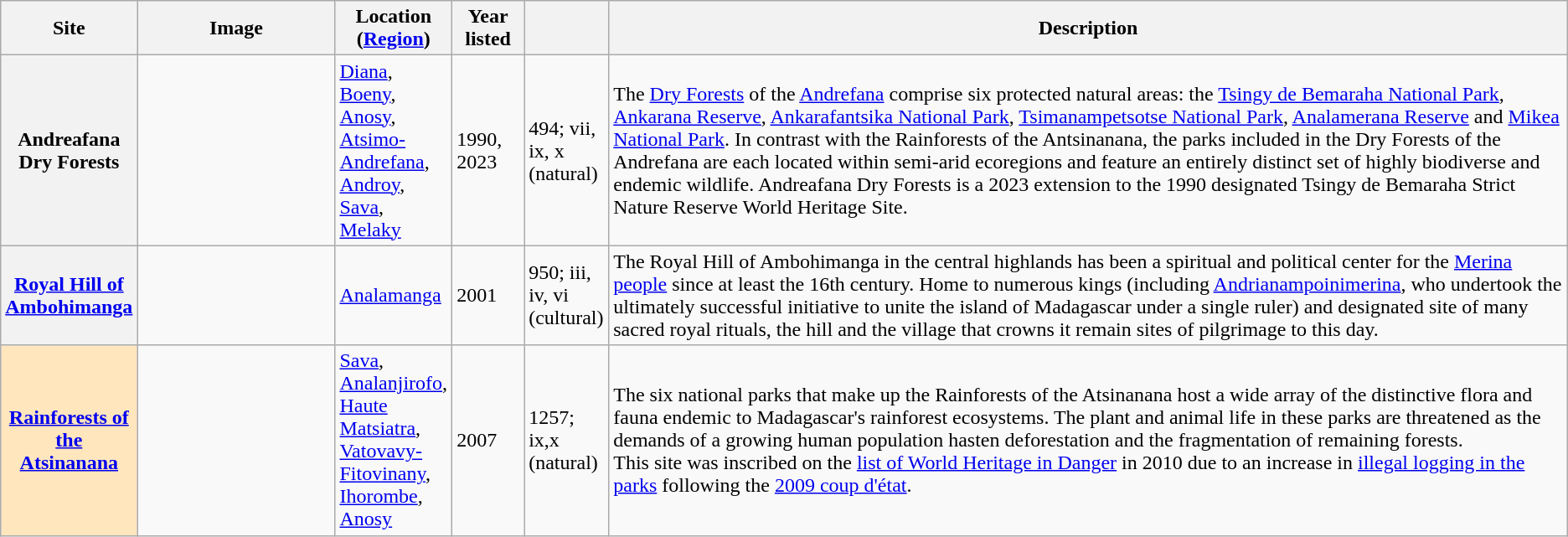<table class="wikitable sortable plainrowheaders">
<tr>
<th style="width:100px;" scope="col">Site</th>
<th class="unsortable" style="width:150px;" scope="col">Image</th>
<th style="width:80px;" scope="col">Location (<a href='#'>Region</a>)</th>
<th style="width:50px;" scope="col">Year listed</th>
<th style="width:60px;" scope="col" data-sort-type="number"></th>
<th scope="col" class="unsortable">Description</th>
</tr>
<tr>
<th scope="row">Andreafana Dry Forests</th>
<td></td>
<td><a href='#'>Diana</a>, <a href='#'>Boeny</a>, <a href='#'>Anosy</a>, <a href='#'>Atsimo-Andrefana</a>, <a href='#'>Androy</a>, <a href='#'>Sava</a>, <a href='#'>Melaky</a></td>
<td>1990, 2023</td>
<td>494; vii, ix, x (natural)</td>
<td>The <a href='#'>Dry Forests</a> of the <a href='#'>Andrefana</a> comprise six protected natural areas: the <a href='#'>Tsingy de Bemaraha National Park</a>, <a href='#'>Ankarana Reserve</a>, <a href='#'>Ankarafantsika National Park</a>, <a href='#'>Tsimanampetsotse National Park</a>, <a href='#'>Analamerana Reserve</a> and <a href='#'>Mikea National Park</a>. In contrast with the Rainforests of the Antsinanana, the parks included in the Dry Forests of the Andrefana are each located within semi-arid ecoregions and feature an entirely distinct set of highly biodiverse and endemic wildlife. Andreafana Dry Forests is a 2023 extension to the 1990 designated Tsingy de Bemaraha Strict Nature Reserve World Heritage Site.</td>
</tr>
<tr>
<th scope="row"><a href='#'>Royal Hill of Ambohimanga</a></th>
<td></td>
<td><a href='#'>Analamanga</a></td>
<td>2001</td>
<td>950; iii, iv, vi (cultural)</td>
<td>The Royal Hill of Ambohimanga in the central highlands has been a spiritual and political center for the <a href='#'>Merina people</a> since at least the 16th century. Home to numerous kings (including <a href='#'>Andrianampoinimerina</a>, who undertook the ultimately successful initiative to unite the island of Madagascar under a single ruler) and designated site of many sacred royal rituals, the hill and the village that crowns it remain sites of pilgrimage to this day.</td>
</tr>
<tr>
<th scope="row" style="background-color:#FFE6BD"><a href='#'>Rainforests of the Atsinanana</a></th>
<td></td>
<td><a href='#'>Sava</a>, <a href='#'>Analanjirofo</a>, <a href='#'>Haute Matsiatra</a>, <a href='#'>Vatovavy-Fitovinany</a>, <a href='#'>Ihorombe</a>, <a href='#'>Anosy</a></td>
<td>2007</td>
<td>1257; ix,x (natural)</td>
<td>The six national parks that make up the Rainforests of the Atsinanana host a wide array of the distinctive flora and fauna endemic to Madagascar's rainforest ecosystems. The plant and animal life in these parks are threatened as the demands of a growing human population hasten deforestation and the fragmentation of remaining forests.<br>This site was inscribed on the <a href='#'>list of World Heritage in Danger</a> in 2010 due to an increase in <a href='#'>illegal logging in the parks</a> following the <a href='#'>2009 coup d'état</a>.</td>
</tr>
</table>
